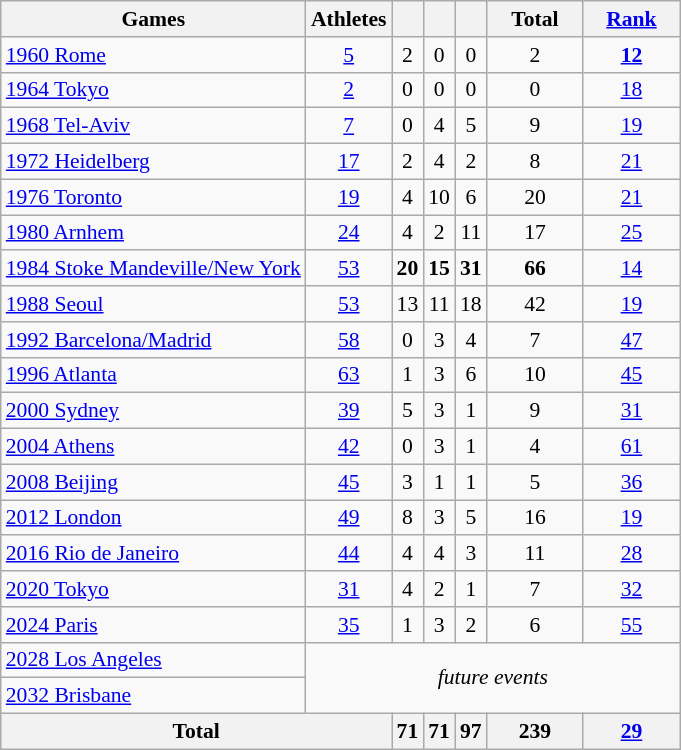<table class="wikitable" style="text-align:center; font-size:90%;">
<tr>
<th>Games</th>
<th>Athletes</th>
<th width:3em; font-weight:bold;"></th>
<th width:3em; font-weight:bold;"></th>
<th width:3em; font-weight:bold;"></th>
<th style="width:4em; font-weight:bold;">Total</th>
<th style="width:4em; font-weight:bold;"><a href='#'>Rank</a></th>
</tr>
<tr>
<td align=left> <a href='#'>1960 Rome</a></td>
<td><a href='#'>5</a></td>
<td>2</td>
<td>0</td>
<td>0</td>
<td>2</td>
<td><a href='#'><strong>12</strong></a></td>
</tr>
<tr>
<td align=left> <a href='#'>1964 Tokyo</a></td>
<td><a href='#'>2</a></td>
<td>0</td>
<td>0</td>
<td>0</td>
<td>0</td>
<td><a href='#'>18</a></td>
</tr>
<tr>
<td align=left> <a href='#'>1968 Tel-Aviv</a></td>
<td><a href='#'>7</a></td>
<td>0</td>
<td>4</td>
<td>5</td>
<td>9</td>
<td><a href='#'>19</a></td>
</tr>
<tr>
<td align=left> <a href='#'>1972 Heidelberg</a></td>
<td><a href='#'>17</a></td>
<td>2</td>
<td>4</td>
<td>2</td>
<td>8</td>
<td><a href='#'>21</a></td>
</tr>
<tr>
<td align=left> <a href='#'>1976 Toronto</a></td>
<td><a href='#'>19</a></td>
<td>4</td>
<td>10</td>
<td>6</td>
<td>20</td>
<td><a href='#'>21</a></td>
</tr>
<tr>
<td align=left> <a href='#'>1980 Arnhem</a></td>
<td><a href='#'>24</a></td>
<td>4</td>
<td>2</td>
<td>11</td>
<td>17</td>
<td><a href='#'>25</a></td>
</tr>
<tr>
<td align=left>  <a href='#'>1984 Stoke Mandeville/New York</a></td>
<td><a href='#'>53</a></td>
<td><strong>20</strong></td>
<td><strong>15</strong></td>
<td><strong>31</strong></td>
<td><strong>66</strong></td>
<td><a href='#'>14</a></td>
</tr>
<tr>
<td align=left> <a href='#'>1988 Seoul</a></td>
<td><a href='#'>53</a></td>
<td>13</td>
<td>11</td>
<td>18</td>
<td>42</td>
<td><a href='#'>19</a></td>
</tr>
<tr>
<td align=left> <a href='#'>1992 Barcelona/Madrid</a></td>
<td><a href='#'>58</a></td>
<td>0</td>
<td>3</td>
<td>4</td>
<td>7</td>
<td><a href='#'>47</a></td>
</tr>
<tr>
<td align=left> <a href='#'>1996 Atlanta</a></td>
<td><a href='#'>63</a></td>
<td>1</td>
<td>3</td>
<td>6</td>
<td>10</td>
<td><a href='#'>45</a></td>
</tr>
<tr>
<td align=left> <a href='#'>2000 Sydney</a></td>
<td><a href='#'>39</a></td>
<td>5</td>
<td>3</td>
<td>1</td>
<td>9</td>
<td><a href='#'>31</a></td>
</tr>
<tr>
<td align=left> <a href='#'>2004 Athens</a></td>
<td><a href='#'>42</a></td>
<td>0</td>
<td>3</td>
<td>1</td>
<td>4</td>
<td><a href='#'>61</a></td>
</tr>
<tr>
<td align=left> <a href='#'>2008 Beijing</a></td>
<td><a href='#'>45</a></td>
<td>3</td>
<td>1</td>
<td>1</td>
<td>5</td>
<td><a href='#'>36</a></td>
</tr>
<tr>
<td align=left> <a href='#'>2012 London</a></td>
<td><a href='#'>49</a></td>
<td>8</td>
<td>3</td>
<td>5</td>
<td>16</td>
<td><a href='#'>19</a></td>
</tr>
<tr>
<td align=left> <a href='#'>2016 Rio de Janeiro</a></td>
<td><a href='#'>44</a></td>
<td>4</td>
<td>4</td>
<td>3</td>
<td>11</td>
<td><a href='#'>28</a></td>
</tr>
<tr>
<td align=left> <a href='#'>2020 Tokyo</a></td>
<td><a href='#'>31</a></td>
<td>4</td>
<td>2</td>
<td>1</td>
<td>7</td>
<td><a href='#'>32</a></td>
</tr>
<tr>
<td align=left> <a href='#'>2024 Paris</a></td>
<td><a href='#'>35</a></td>
<td>1</td>
<td>3</td>
<td>2</td>
<td>6</td>
<td><a href='#'>55</a></td>
</tr>
<tr>
<td align=left> <a href='#'>2028 Los Angeles</a></td>
<td colspan=7; rowspan=2><em>future events</em></td>
</tr>
<tr>
<td align=left> <a href='#'>2032 Brisbane</a></td>
</tr>
<tr>
<th colspan=2>Total</th>
<th>71</th>
<th>71</th>
<th>97</th>
<th>239</th>
<th><a href='#'>29</a></th>
</tr>
</table>
